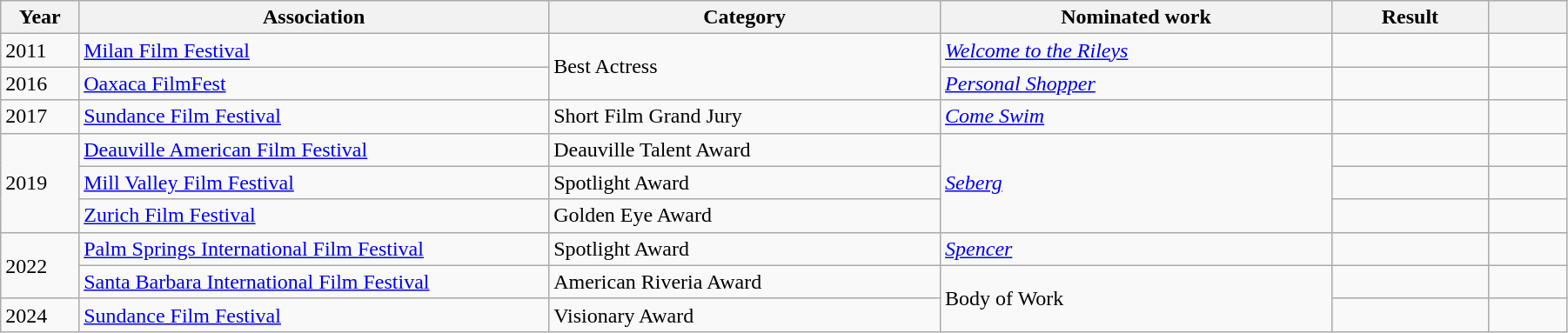<table class="wikitable" style="width:95%;">
<tr>
<th width=5%>Year</th>
<th style="width:30%;">Association</th>
<th style="width:25%;">Category</th>
<th style="width:25%;">Nominated work</th>
<th style="width:10%;">Result</th>
<th width=5%></th>
</tr>
<tr>
<td>2011</td>
<td><a href='#'>Milan Film Festival</a></td>
<td rowspan="2">Best Actress</td>
<td><em><a href='#'>Welcome to the Rileys</a></em></td>
<td></td>
<td style="text-align:center;"></td>
</tr>
<tr>
<td>2016</td>
<td><a href='#'>Oaxaca FilmFest</a></td>
<td><em><a href='#'>Personal Shopper</a></em></td>
<td></td>
<td></td>
</tr>
<tr>
<td>2017</td>
<td><a href='#'>Sundance Film Festival</a></td>
<td>Short Film Grand Jury</td>
<td><em><a href='#'>Come Swim</a></em></td>
<td></td>
<td></td>
</tr>
<tr>
<td rowspan="3">2019</td>
<td><a href='#'>Deauville American Film Festival</a></td>
<td>Deauville Talent Award</td>
<td rowspan="3"><em><a href='#'>Seberg</a></em></td>
<td></td>
<td style="text-align:center;"></td>
</tr>
<tr>
<td><a href='#'>Mill Valley Film Festival</a></td>
<td>Spotlight Award</td>
<td></td>
<td style="text-align:center;"></td>
</tr>
<tr>
<td><a href='#'>Zurich Film Festival</a></td>
<td>Golden Eye Award</td>
<td></td>
<td style="text-align:center;"></td>
</tr>
<tr>
<td rowspan="2">2022</td>
<td><a href='#'>Palm Springs International Film Festival</a></td>
<td>Spotlight Award</td>
<td><a href='#'><em>Spencer</em></a></td>
<td></td>
<td style="text-align:center;"></td>
</tr>
<tr>
<td><a href='#'>Santa Barbara International Film Festival</a></td>
<td>American Riveria Award</td>
<td rowspan="2">Body of Work</td>
<td></td>
<td style="text-align:center;"></td>
</tr>
<tr>
<td>2024</td>
<td><a href='#'>Sundance Film Festival</a></td>
<td>Visionary Award</td>
<td></td>
<td></td>
</tr>
</table>
